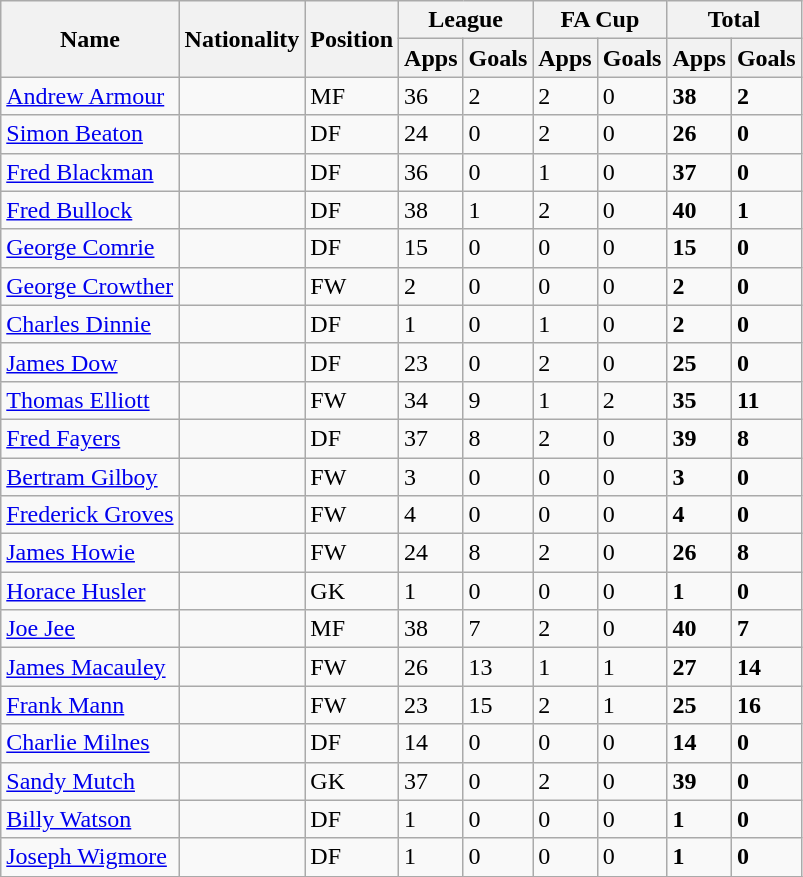<table class="wikitable sortable">
<tr>
<th scope=col rowspan=2>Name</th>
<th scope=col rowspan=2>Nationality</th>
<th scope=col rowspan=2>Position</th>
<th colspan=2>League</th>
<th colspan=2>FA Cup</th>
<th colspan=2>Total</th>
</tr>
<tr>
<th>Apps</th>
<th>Goals</th>
<th>Apps</th>
<th>Goals</th>
<th>Apps</th>
<th>Goals</th>
</tr>
<tr>
<td><a href='#'>Andrew Armour</a></td>
<td></td>
<td>MF</td>
<td>36</td>
<td>2</td>
<td>2</td>
<td>0</td>
<td><strong>38</strong></td>
<td><strong>2</strong></td>
</tr>
<tr>
<td><a href='#'>Simon Beaton</a></td>
<td></td>
<td>DF</td>
<td>24</td>
<td>0</td>
<td>2</td>
<td>0</td>
<td><strong>26</strong></td>
<td><strong>0</strong></td>
</tr>
<tr>
<td><a href='#'>Fred Blackman</a></td>
<td></td>
<td>DF</td>
<td>36</td>
<td>0</td>
<td>1</td>
<td>0</td>
<td><strong>37</strong></td>
<td><strong>0</strong></td>
</tr>
<tr>
<td><a href='#'>Fred Bullock</a></td>
<td></td>
<td>DF</td>
<td>38</td>
<td>1</td>
<td>2</td>
<td>0</td>
<td><strong>40</strong></td>
<td><strong>1</strong></td>
</tr>
<tr>
<td><a href='#'>George Comrie</a></td>
<td></td>
<td>DF</td>
<td>15</td>
<td>0</td>
<td>0</td>
<td>0</td>
<td><strong>15</strong></td>
<td><strong>0</strong></td>
</tr>
<tr>
<td><a href='#'>George Crowther</a></td>
<td></td>
<td>FW</td>
<td>2</td>
<td>0</td>
<td>0</td>
<td>0</td>
<td><strong>2</strong></td>
<td><strong>0</strong></td>
</tr>
<tr>
<td><a href='#'>Charles Dinnie</a></td>
<td></td>
<td>DF</td>
<td>1</td>
<td>0</td>
<td>1</td>
<td>0</td>
<td><strong>2</strong></td>
<td><strong>0</strong></td>
</tr>
<tr>
<td><a href='#'>James Dow</a></td>
<td></td>
<td>DF</td>
<td>23</td>
<td>0</td>
<td>2</td>
<td>0</td>
<td><strong>25</strong></td>
<td><strong>0</strong></td>
</tr>
<tr>
<td><a href='#'>Thomas Elliott</a></td>
<td></td>
<td>FW</td>
<td>34</td>
<td>9</td>
<td>1</td>
<td>2</td>
<td><strong>35</strong></td>
<td><strong>11</strong></td>
</tr>
<tr>
<td><a href='#'>Fred Fayers</a></td>
<td></td>
<td>DF</td>
<td>37</td>
<td>8</td>
<td>2</td>
<td>0</td>
<td><strong>39</strong></td>
<td><strong>8</strong></td>
</tr>
<tr>
<td><a href='#'>Bertram Gilboy</a></td>
<td></td>
<td>FW</td>
<td>3</td>
<td>0</td>
<td>0</td>
<td>0</td>
<td><strong>3</strong></td>
<td><strong>0</strong></td>
</tr>
<tr>
<td><a href='#'>Frederick Groves</a></td>
<td></td>
<td>FW</td>
<td>4</td>
<td>0</td>
<td>0</td>
<td>0</td>
<td><strong>4</strong></td>
<td><strong>0</strong></td>
</tr>
<tr>
<td><a href='#'>James Howie</a></td>
<td></td>
<td>FW</td>
<td>24</td>
<td>8</td>
<td>2</td>
<td>0</td>
<td><strong>26</strong></td>
<td><strong>8</strong></td>
</tr>
<tr>
<td><a href='#'>Horace Husler</a></td>
<td></td>
<td>GK</td>
<td>1</td>
<td>0</td>
<td>0</td>
<td>0</td>
<td><strong>1</strong></td>
<td><strong>0</strong></td>
</tr>
<tr>
<td><a href='#'>Joe Jee</a></td>
<td></td>
<td>MF</td>
<td>38</td>
<td>7</td>
<td>2</td>
<td>0</td>
<td><strong>40</strong></td>
<td><strong>7</strong></td>
</tr>
<tr>
<td><a href='#'>James Macauley</a></td>
<td></td>
<td>FW</td>
<td>26</td>
<td>13</td>
<td>1</td>
<td>1</td>
<td><strong>27</strong></td>
<td><strong>14</strong></td>
</tr>
<tr>
<td><a href='#'>Frank Mann</a></td>
<td></td>
<td>FW</td>
<td>23</td>
<td>15</td>
<td>2</td>
<td>1</td>
<td><strong>25</strong></td>
<td><strong>16</strong></td>
</tr>
<tr>
<td><a href='#'>Charlie Milnes</a></td>
<td></td>
<td>DF</td>
<td>14</td>
<td>0</td>
<td>0</td>
<td>0</td>
<td><strong>14</strong></td>
<td><strong>0</strong></td>
</tr>
<tr>
<td><a href='#'>Sandy Mutch</a></td>
<td></td>
<td>GK</td>
<td>37</td>
<td>0</td>
<td>2</td>
<td>0</td>
<td><strong>39</strong></td>
<td><strong>0</strong></td>
</tr>
<tr>
<td><a href='#'>Billy Watson</a></td>
<td></td>
<td>DF</td>
<td>1</td>
<td>0</td>
<td>0</td>
<td>0</td>
<td><strong>1</strong></td>
<td><strong>0</strong></td>
</tr>
<tr>
<td><a href='#'>Joseph Wigmore</a></td>
<td></td>
<td>DF</td>
<td>1</td>
<td>0</td>
<td>0</td>
<td>0</td>
<td><strong>1</strong></td>
<td><strong>0</strong></td>
</tr>
<tr>
</tr>
</table>
